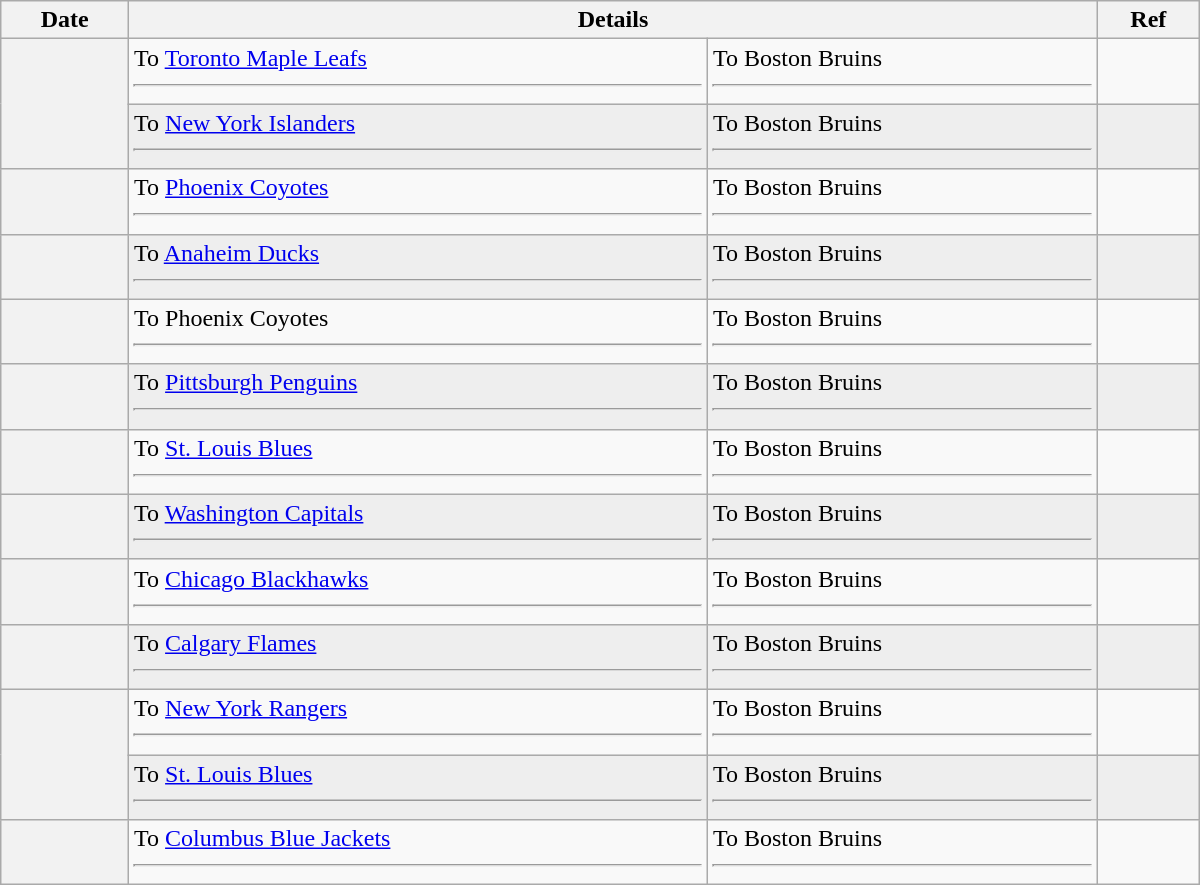<table class="wikitable plainrowheaders" style="width: 50em;">
<tr>
<th scope="col">Date</th>
<th scope="col" colspan="2">Details</th>
<th scope="col">Ref</th>
</tr>
<tr>
<th scope="row" rowspan=2></th>
<td valign="top">To <a href='#'>Toronto Maple Leafs</a><hr></td>
<td valign="top">To Boston Bruins<hr></td>
<td></td>
</tr>
<tr bgcolor="#eeeeee">
<td valign="top">To <a href='#'>New York Islanders</a> <hr></td>
<td valign="top">To Boston Bruins <hr></td>
<td></td>
</tr>
<tr>
<th scope="row"></th>
<td valign="top">To <a href='#'>Phoenix Coyotes</a><hr></td>
<td valign="top">To Boston Bruins<hr></td>
<td></td>
</tr>
<tr bgcolor="#eeeeee">
<th scope="row"></th>
<td valign="top">To <a href='#'>Anaheim Ducks</a> <hr></td>
<td valign="top">To Boston Bruins <hr></td>
<td></td>
</tr>
<tr>
<th scope="row"></th>
<td valign="top">To Phoenix Coyotes<hr></td>
<td valign="top">To Boston Bruins<hr></td>
<td></td>
</tr>
<tr bgcolor="#eeeeee">
<th scope="row"></th>
<td valign="top">To <a href='#'>Pittsburgh Penguins</a><hr></td>
<td valign="top">To Boston Bruins<hr></td>
<td></td>
</tr>
<tr>
<th scope="row"></th>
<td valign="top">To <a href='#'>St. Louis Blues</a><hr></td>
<td valign="top">To Boston Bruins<hr></td>
<td></td>
</tr>
<tr bgcolor="#eeeeee">
<th scope="row"></th>
<td valign="top">To <a href='#'>Washington Capitals</a><hr></td>
<td valign="top">To Boston Bruins<hr></td>
<td></td>
</tr>
<tr>
<th scope="row"></th>
<td valign="top">To <a href='#'>Chicago Blackhawks</a> <hr> </td>
<td valign="top">To Boston Bruins <hr> </td>
<td></td>
</tr>
<tr bgcolor="#eeeeee">
<th scope="row"></th>
<td valign="top">To <a href='#'>Calgary Flames</a> <hr></td>
<td valign="top">To Boston Bruins <hr></td>
<td></td>
</tr>
<tr>
<th scope="row" rowspan=2></th>
<td valign="top">To <a href='#'>New York Rangers</a> <hr></td>
<td valign="top">To Boston Bruins <hr></td>
<td></td>
</tr>
<tr bgcolor="#eeeeee">
<td valign="top">To <a href='#'>St. Louis Blues</a> <hr></td>
<td valign="top">To Boston Bruins <hr></td>
<td></td>
</tr>
<tr>
<th scope="row"></th>
<td valign="top">To <a href='#'>Columbus Blue Jackets</a> <hr></td>
<td valign="top">To Boston Bruins <hr></td>
<td></td>
</tr>
</table>
